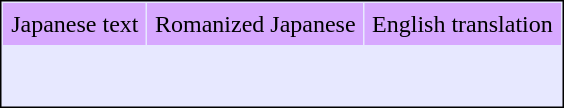<table align=center cellpadding="5" cellspacing="1" style="border:1px solid black; background-color:#e7e8ff;">
<tr align=center bgcolor=#d7a8ff>
<td>Japanese text</td>
<td>Romanized Japanese</td>
<td>English translation</td>
</tr>
<tr valign=top>
<td><br></td>
<td><br></td>
<td><br></td>
</tr>
<tr>
<td colspan=2></td>
</tr>
</table>
